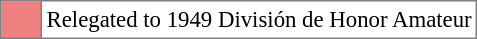<table bgcolor="#f7f8ff" cellpadding="3" cellspacing="0" border="1" style="font-size: 95%; border: gray solid 1px; border-collapse: collapse;text-align:center;">
<tr>
<td style="background: #F08080;"  width="20"></td>
<td bgcolor="#ffffff" align="left">Relegated to 1949 División de Honor Amateur</td>
</tr>
</table>
